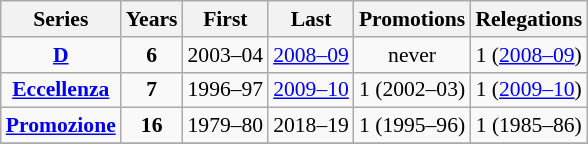<table class="wikitable sortable" style="font-size:90%; text-align: center;">
<tr>
<th>Series</th>
<th>Years</th>
<th>First</th>
<th>Last</th>
<th>Promotions</th>
<th>Relegations</th>
</tr>
<tr>
<td align=center><strong><a href='#'>D</a></strong></td>
<td><strong>6</strong></td>
<td>2003–04</td>
<td><a href='#'>2008–09</a></td>
<td>never</td>
<td> 1 (<a href='#'>2008–09</a>)</td>
</tr>
<tr>
<td align=center><strong><a href='#'>Eccellenza</a></strong></td>
<td><strong>7</strong></td>
<td>1996–97</td>
<td><a href='#'>2009–10</a></td>
<td> 1 (2002–03)</td>
<td> 1 (<a href='#'>2009–10</a>)</td>
</tr>
<tr>
<td align=center><strong><a href='#'>Promozione</a></strong></td>
<td><strong>16</strong></td>
<td>1979–80</td>
<td>2018–19</td>
<td> 1 (1995–96)</td>
<td> 1 (1985–86)</td>
</tr>
<tr>
</tr>
</table>
